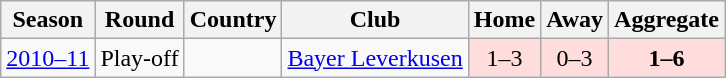<table class="wikitable">
<tr>
<th>Season</th>
<th>Round</th>
<th>Country</th>
<th>Club</th>
<th>Home</th>
<th>Away</th>
<th>Aggregate</th>
</tr>
<tr>
<td><a href='#'>2010–11</a></td>
<td>Play-off</td>
<td></td>
<td><a href='#'>Bayer Leverkusen</a></td>
<td style="text-align:center; background:#fdd;">1–3</td>
<td style="text-align:center; background:#fdd;">0–3</td>
<td style="text-align:center; background:#fdd;"><strong>1–6</strong></td>
</tr>
</table>
